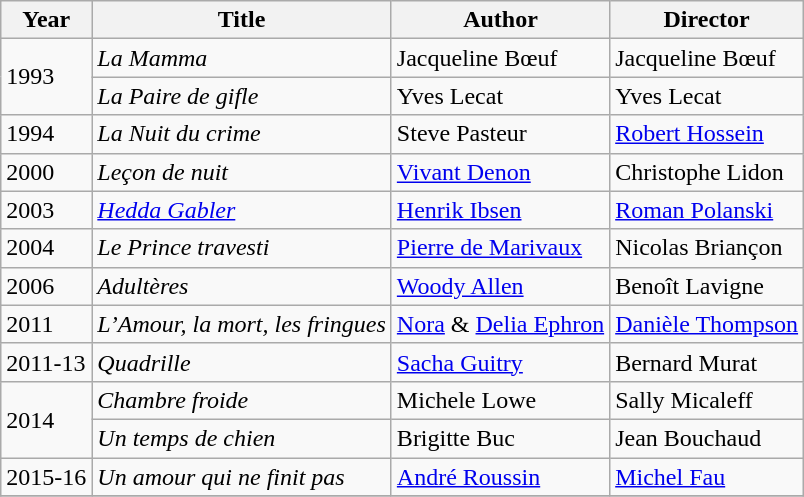<table class="wikitable">
<tr>
<th>Year</th>
<th>Title</th>
<th>Author</th>
<th>Director</th>
</tr>
<tr>
<td rowspan=2>1993</td>
<td><em>La Mamma</em></td>
<td>Jacqueline Bœuf</td>
<td>Jacqueline Bœuf</td>
</tr>
<tr>
<td><em>La Paire de gifle</em></td>
<td>Yves Lecat</td>
<td>Yves Lecat</td>
</tr>
<tr>
<td>1994</td>
<td><em>La Nuit du crime</em></td>
<td>Steve Pasteur</td>
<td><a href='#'>Robert Hossein</a></td>
</tr>
<tr>
<td>2000</td>
<td><em>Leçon de nuit</em></td>
<td><a href='#'>Vivant Denon</a></td>
<td>Christophe Lidon</td>
</tr>
<tr>
<td>2003</td>
<td><em><a href='#'>Hedda Gabler</a></em></td>
<td><a href='#'>Henrik Ibsen</a></td>
<td><a href='#'>Roman Polanski</a></td>
</tr>
<tr>
<td>2004</td>
<td><em>Le Prince travesti</em></td>
<td><a href='#'>Pierre de Marivaux</a></td>
<td>Nicolas Briançon</td>
</tr>
<tr>
<td>2006</td>
<td><em>Adultères</em></td>
<td><a href='#'>Woody Allen</a></td>
<td>Benoît Lavigne</td>
</tr>
<tr>
<td>2011</td>
<td><em>L’Amour, la mort, les fringues</em></td>
<td><a href='#'>Nora</a> & <a href='#'>Delia Ephron</a></td>
<td><a href='#'>Danièle Thompson</a></td>
</tr>
<tr>
<td>2011-13</td>
<td><em>Quadrille</em></td>
<td><a href='#'>Sacha Guitry</a></td>
<td>Bernard Murat</td>
</tr>
<tr>
<td rowspan=2>2014</td>
<td><em>Chambre froide</em></td>
<td>Michele Lowe</td>
<td>Sally Micaleff</td>
</tr>
<tr>
<td><em>Un temps de chien</em></td>
<td>Brigitte Buc</td>
<td>Jean Bouchaud</td>
</tr>
<tr>
<td>2015-16</td>
<td><em>Un amour qui ne finit pas</em></td>
<td><a href='#'>André Roussin</a></td>
<td><a href='#'>Michel Fau</a></td>
</tr>
<tr>
</tr>
</table>
